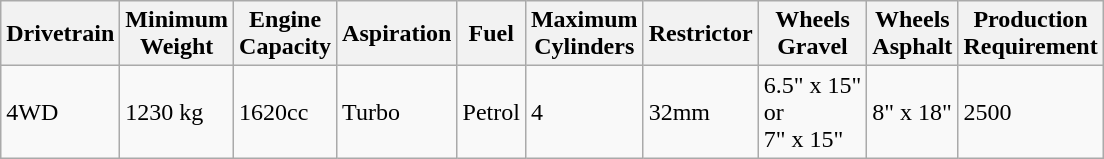<table class="wikitable">
<tr>
<th>Drivetrain</th>
<th>Minimum<br>Weight</th>
<th>Engine<br>Capacity</th>
<th>Aspiration</th>
<th>Fuel</th>
<th>Maximum<br>Cylinders</th>
<th>Restrictor</th>
<th>Wheels<br>Gravel</th>
<th>Wheels<br>Asphalt</th>
<th>Production<br>Requirement</th>
</tr>
<tr>
<td>4WD</td>
<td>1230 kg</td>
<td>1620cc</td>
<td>Turbo</td>
<td>Petrol</td>
<td>4</td>
<td>32mm</td>
<td>6.5" x 15"<br>or<br>7" x 15"</td>
<td>8" x 18"</td>
<td>2500</td>
</tr>
</table>
